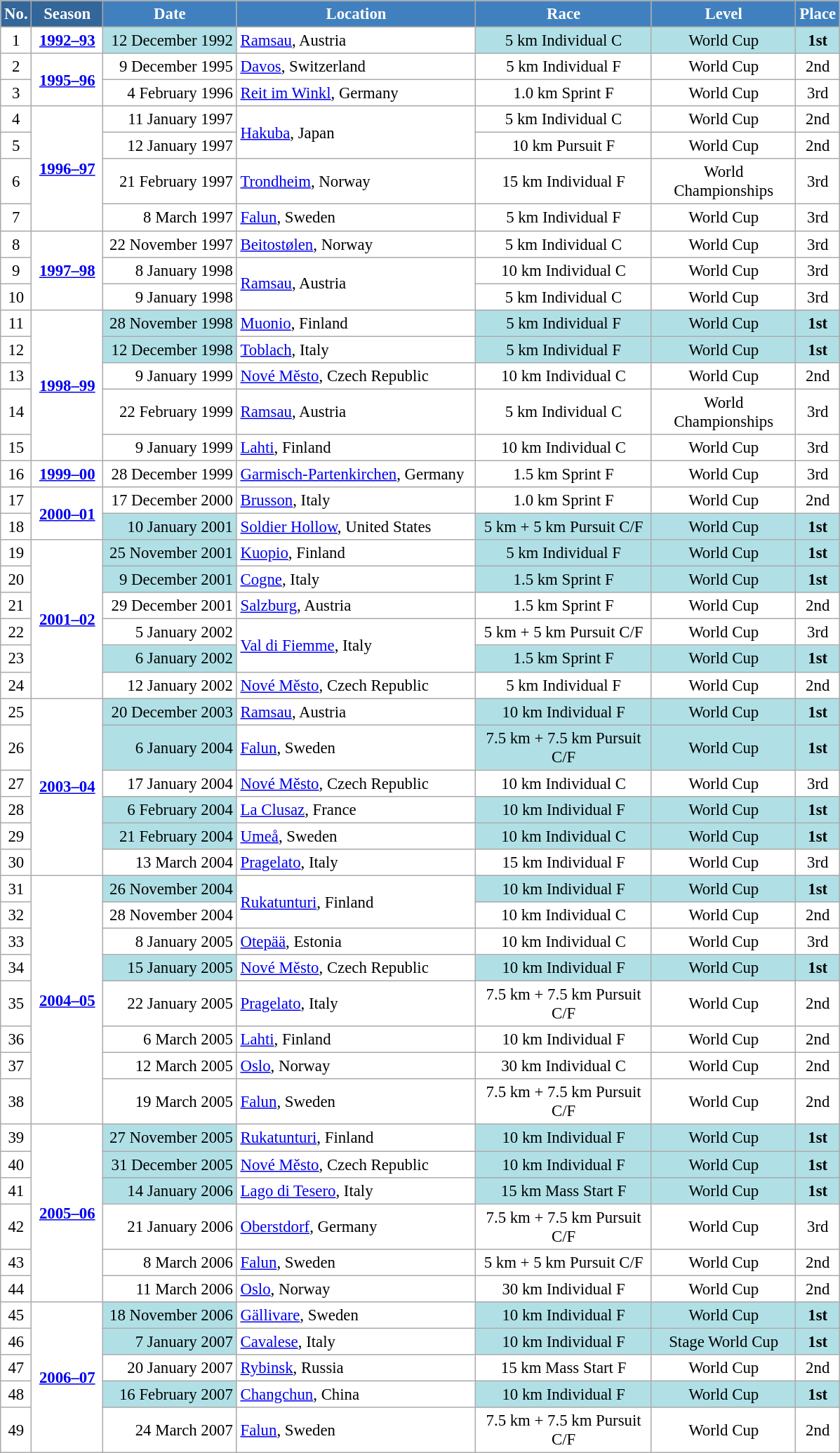<table class="wikitable sortable" style="font-size:95%; text-align:center; border:grey solid 1px; border-collapse:collapse; background:#ffffff;">
<tr style="background:#efefef;">
<th style="background-color:#369; color:white;">No.</th>
<th style="background-color:#369; color:white;">Season</th>
<th style="background-color:#4180be; color:white; width:120px;">Date</th>
<th style="background-color:#4180be; color:white; width:220px;">Location</th>
<th style="background-color:#4180be; color:white; width:160px;">Race</th>
<th style="background-color:#4180be; color:white; width:130px;">Level</th>
<th style="background-color:#4180be; color:white;">Place</th>
</tr>
<tr>
<td align=center>1</td>
<td rowspan=1 align=center><strong><a href='#'>1992–93</a></strong></td>
<td bgcolor="#BOEOE6" align=right>12 December 1992</td>
<td align=left> <a href='#'>Ramsau</a>, Austria</td>
<td bgcolor="#BOEOE6">5 km Individual C</td>
<td bgcolor="#BOEOE6">World Cup</td>
<td bgcolor="#BOEOE6"><strong>1st</strong></td>
</tr>
<tr>
<td align=center>2</td>
<td rowspan=2 align=center><strong> <a href='#'>1995–96</a> </strong></td>
<td align=right>9 December 1995</td>
<td align=left> <a href='#'>Davos</a>, Switzerland</td>
<td>5 km Individual F</td>
<td>World Cup</td>
<td>2nd</td>
</tr>
<tr>
<td align=center>3</td>
<td align=right>4 February 1996</td>
<td align=left> <a href='#'>Reit im Winkl</a>, Germany</td>
<td>1.0 km Sprint F</td>
<td>World Cup</td>
<td>3rd</td>
</tr>
<tr>
<td align=center>4</td>
<td rowspan=4 align=center><strong> <a href='#'>1996–97</a> </strong></td>
<td align=right>11 January 1997</td>
<td rowspan=2 align=left> <a href='#'>Hakuba</a>, Japan</td>
<td>5 km Individual C</td>
<td>World Cup</td>
<td>2nd</td>
</tr>
<tr>
<td align=center>5</td>
<td align=right>12 January 1997</td>
<td>10 km Pursuit F</td>
<td>World Cup</td>
<td>2nd</td>
</tr>
<tr>
<td align=center>6</td>
<td align=right>21 February 1997</td>
<td align=left> <a href='#'>Trondheim</a>, Norway</td>
<td>15 km Individual F</td>
<td>World Championships</td>
<td>3rd</td>
</tr>
<tr>
<td align=center>7</td>
<td align=right>8 March 1997</td>
<td align=left> <a href='#'>Falun</a>, Sweden</td>
<td>5 km Individual F</td>
<td>World Cup</td>
<td>3rd</td>
</tr>
<tr>
<td align=center>8</td>
<td rowspan=3 align=center><strong> <a href='#'>1997–98</a> </strong></td>
<td align=right>22 November 1997</td>
<td align=left> <a href='#'>Beitostølen</a>, Norway</td>
<td>5 km Individual C</td>
<td>World Cup</td>
<td>3rd</td>
</tr>
<tr>
<td align=center>9</td>
<td align=right>8 January 1998</td>
<td rowspan=2 align=left> <a href='#'>Ramsau</a>, Austria</td>
<td>10 km Individual C</td>
<td>World Cup</td>
<td>3rd</td>
</tr>
<tr>
<td align=center>10</td>
<td align=right>9 January 1998</td>
<td>5 km Individual C</td>
<td>World Cup</td>
<td>3rd</td>
</tr>
<tr>
<td align=center>11</td>
<td rowspan=5 align=center><strong><a href='#'>1998–99</a></strong></td>
<td bgcolor="#BOEOE6" align=right>28 November 1998</td>
<td align=left> <a href='#'>Muonio</a>, Finland</td>
<td bgcolor="#BOEOE6">5 km Individual F</td>
<td bgcolor="#BOEOE6">World Cup</td>
<td bgcolor="#BOEOE6"><strong>1st</strong></td>
</tr>
<tr>
<td align=center>12</td>
<td bgcolor="#BOEOE6" align=right>12 December 1998</td>
<td align=left> <a href='#'>Toblach</a>, Italy</td>
<td bgcolor="#BOEOE6">5 km Individual F</td>
<td bgcolor="#BOEOE6">World Cup</td>
<td bgcolor="#BOEOE6"><strong>1st</strong></td>
</tr>
<tr>
<td align=center>13</td>
<td align=right>9 January 1999</td>
<td align=left> <a href='#'>Nové Město</a>, Czech Republic</td>
<td>10 km Individual C</td>
<td>World Cup</td>
<td>2nd</td>
</tr>
<tr>
<td align=center>14</td>
<td align=right>22 February 1999</td>
<td align=left> <a href='#'>Ramsau</a>, Austria</td>
<td>5 km Individual C</td>
<td>World Championships</td>
<td>3rd</td>
</tr>
<tr>
<td align=center>15</td>
<td align=right>9 January 1999</td>
<td align=left> <a href='#'>Lahti</a>, Finland</td>
<td>10 km Individual C</td>
<td>World Cup</td>
<td>3rd</td>
</tr>
<tr>
<td align=center>16</td>
<td rowspan=1align=center><strong> <a href='#'>1999–00</a> </strong></td>
<td align=right>28 December 1999</td>
<td align=left> <a href='#'>Garmisch-Partenkirchen</a>, Germany</td>
<td>1.5 km Sprint F</td>
<td>World Cup</td>
<td>3rd</td>
</tr>
<tr>
<td align=center>17</td>
<td rowspan=2 align=center><strong> <a href='#'>2000–01</a> </strong></td>
<td align=right>17 December 2000</td>
<td align=left> <a href='#'>Brusson</a>, Italy</td>
<td>1.0 km Sprint F</td>
<td>World Cup</td>
<td>2nd</td>
</tr>
<tr>
<td align=center>18</td>
<td bgcolor="#BOEOE6" align=right>10 January 2001</td>
<td align=left> <a href='#'>Soldier Hollow</a>, United States</td>
<td bgcolor="#BOEOE6">5 km + 5 km Pursuit C/F</td>
<td bgcolor="#BOEOE6">World Cup</td>
<td bgcolor="#BOEOE6"><strong>1st</strong></td>
</tr>
<tr>
<td align=center>19</td>
<td rowspan=6  align=center><strong><a href='#'>2001–02</a></strong></td>
<td bgcolor="#BOEOE6" align=right>25 November 2001</td>
<td align=left> <a href='#'>Kuopio</a>, Finland</td>
<td bgcolor="#BOEOE6">5 km Individual F</td>
<td bgcolor="#BOEOE6">World Cup</td>
<td bgcolor="#BOEOE6"><strong>1st</strong></td>
</tr>
<tr>
<td align=center>20</td>
<td bgcolor="#BOEOE6" align=right>9 December 2001</td>
<td align=left> <a href='#'>Cogne</a>, Italy</td>
<td bgcolor="#BOEOE6">1.5 km Sprint F</td>
<td bgcolor="#BOEOE6">World Cup</td>
<td bgcolor="#BOEOE6"><strong>1st</strong></td>
</tr>
<tr>
<td align=center>21</td>
<td align=right>29 December 2001</td>
<td align=left> <a href='#'>Salzburg</a>, Austria</td>
<td>1.5 km Sprint F</td>
<td>World Cup</td>
<td>2nd</td>
</tr>
<tr>
<td align=center>22</td>
<td align=right>5 January 2002</td>
<td rowspan=2 align=left> <a href='#'>Val di Fiemme</a>, Italy</td>
<td>5 km + 5 km Pursuit C/F</td>
<td>World Cup</td>
<td>3rd</td>
</tr>
<tr>
<td align=center>23</td>
<td bgcolor="#BOEOE6" align=right>6 January 2002</td>
<td bgcolor="#BOEOE6">1.5 km Sprint F</td>
<td bgcolor="#BOEOE6">World Cup</td>
<td bgcolor="#BOEOE6"><strong>1st</strong></td>
</tr>
<tr>
<td align=center>24</td>
<td align=right>12 January 2002</td>
<td align=left> <a href='#'>Nové Město</a>, Czech Republic</td>
<td>5 km Individual F</td>
<td>World Cup</td>
<td>2nd</td>
</tr>
<tr>
<td align=center>25</td>
<td rowspan=6 align=center><strong><a href='#'>2003–04</a></strong></td>
<td bgcolor="#BOEOE6" align=right>20 December 2003</td>
<td align=left> <a href='#'>Ramsau</a>, Austria</td>
<td bgcolor="#BOEOE6">10 km Individual F</td>
<td bgcolor="#BOEOE6">World Cup</td>
<td bgcolor="#BOEOE6"><strong>1st</strong></td>
</tr>
<tr>
<td align=center>26</td>
<td bgcolor="#BOEOE6" align=right>6 January 2004</td>
<td align=left> <a href='#'>Falun</a>, Sweden</td>
<td bgcolor="#BOEOE6">7.5 km + 7.5 km Pursuit C/F</td>
<td bgcolor="#BOEOE6">World Cup</td>
<td bgcolor="#BOEOE6"><strong>1st</strong></td>
</tr>
<tr>
<td align=center>27</td>
<td align=right>17 January 2004</td>
<td align=left> <a href='#'>Nové Město</a>, Czech Republic</td>
<td>10 km Individual C</td>
<td>World Cup</td>
<td>3rd</td>
</tr>
<tr>
<td align=center>28</td>
<td bgcolor="#BOEOE6" align=right>6 February 2004</td>
<td align=left> <a href='#'>La Clusaz</a>, France</td>
<td bgcolor="#BOEOE6">10 km Individual F</td>
<td bgcolor="#BOEOE6">World Cup</td>
<td bgcolor="#BOEOE6"><strong>1st</strong></td>
</tr>
<tr>
<td align=center>29</td>
<td bgcolor="#BOEOE6" align=right>21 February 2004</td>
<td align=left> <a href='#'>Umeå</a>, Sweden</td>
<td bgcolor="#BOEOE6">10 km Individual C</td>
<td bgcolor="#BOEOE6">World Cup</td>
<td bgcolor="#BOEOE6"><strong>1st</strong></td>
</tr>
<tr>
<td align=center>30</td>
<td align=right>13 March 2004</td>
<td align=left> <a href='#'>Pragelato</a>, Italy</td>
<td>15 km Individual F</td>
<td>World Cup</td>
<td>3rd</td>
</tr>
<tr>
<td align=center>31</td>
<td rowspan=8 align=center><strong><a href='#'>2004–05</a></strong></td>
<td bgcolor="#BOEOE6" align=right>26 November 2004</td>
<td rowspan=2 align=left> <a href='#'>Rukatunturi</a>, Finland</td>
<td bgcolor="#BOEOE6">10 km Individual F</td>
<td bgcolor="#BOEOE6">World Cup</td>
<td bgcolor="#BOEOE6"><strong>1st</strong></td>
</tr>
<tr>
<td align=center>32</td>
<td align=right>28 November 2004</td>
<td>10 km Individual C</td>
<td>World Cup</td>
<td>2nd</td>
</tr>
<tr>
<td align=center>33</td>
<td align=right>8 January 2005</td>
<td align=left> <a href='#'>Otepää</a>, Estonia</td>
<td>10 km Individual C</td>
<td>World Cup</td>
<td>3rd</td>
</tr>
<tr>
<td align=center>34</td>
<td bgcolor="#BOEOE6" align=right>15 January 2005</td>
<td align=left> <a href='#'>Nové Město</a>, Czech Republic</td>
<td bgcolor="#BOEOE6">10 km Individual F</td>
<td bgcolor="#BOEOE6">World Cup</td>
<td bgcolor="#BOEOE6"><strong>1st</strong></td>
</tr>
<tr>
<td align=center>35</td>
<td align=right>22 January 2005</td>
<td align=left> <a href='#'>Pragelato</a>, Italy</td>
<td>7.5 km + 7.5 km Pursuit C/F</td>
<td>World Cup</td>
<td>2nd</td>
</tr>
<tr>
<td align=center>36</td>
<td align=right>6 March 2005</td>
<td align=left> <a href='#'>Lahti</a>, Finland</td>
<td>10 km Individual F</td>
<td>World Cup</td>
<td>2nd</td>
</tr>
<tr>
<td align=center>37</td>
<td align=right>12 March 2005</td>
<td align=left> <a href='#'>Oslo</a>, Norway</td>
<td>30 km Individual C</td>
<td>World Cup</td>
<td>2nd</td>
</tr>
<tr>
<td align=center>38</td>
<td align=right>19 March 2005</td>
<td align=left> <a href='#'>Falun</a>, Sweden</td>
<td>7.5 km + 7.5 km Pursuit C/F</td>
<td>World Cup</td>
<td>2nd</td>
</tr>
<tr>
<td align=center>39</td>
<td rowspan=6 align=center><strong><a href='#'>2005–06</a></strong></td>
<td bgcolor="#BOEOE6" align=right>27 November 2005</td>
<td align=left> <a href='#'>Rukatunturi</a>, Finland</td>
<td bgcolor="#BOEOE6">10 km Individual F</td>
<td bgcolor="#BOEOE6">World Cup</td>
<td bgcolor="#BOEOE6"><strong>1st</strong></td>
</tr>
<tr>
<td align=center>40</td>
<td bgcolor="#BOEOE6" align=right>31 December 2005</td>
<td align=left> <a href='#'>Nové Město</a>, Czech Republic</td>
<td bgcolor="#BOEOE6">10 km Individual F</td>
<td bgcolor="#BOEOE6">World Cup</td>
<td bgcolor="#BOEOE6"><strong>1st</strong></td>
</tr>
<tr>
<td align=center>41</td>
<td bgcolor="#BOEOE6" align=right>14 January 2006</td>
<td align=left> <a href='#'>Lago di Tesero</a>, Italy</td>
<td bgcolor="#BOEOE6">15 km Mass Start F</td>
<td bgcolor="#BOEOE6">World Cup</td>
<td bgcolor="#BOEOE6"><strong>1st</strong></td>
</tr>
<tr>
<td align=center>42</td>
<td align=right>21 January 2006</td>
<td align=left> <a href='#'>Oberstdorf</a>, Germany</td>
<td>7.5 km + 7.5 km Pursuit C/F</td>
<td>World Cup</td>
<td>3rd</td>
</tr>
<tr>
<td align=center>43</td>
<td align=right>8 March 2006</td>
<td align=left> <a href='#'>Falun</a>, Sweden</td>
<td>5 km + 5 km Pursuit C/F</td>
<td>World Cup</td>
<td>2nd</td>
</tr>
<tr>
<td align=center>44</td>
<td align=right>11 March 2006</td>
<td align=left> <a href='#'>Oslo</a>, Norway</td>
<td>30 km Individual F</td>
<td>World Cup</td>
<td>2nd</td>
</tr>
<tr>
<td align=center>45</td>
<td rowspan=5 align=center><strong><a href='#'>2006–07</a></strong></td>
<td bgcolor="#BOEOE6" align=right>18 November 2006</td>
<td align=left> <a href='#'>Gällivare</a>, Sweden</td>
<td bgcolor="#BOEOE6">10 km Individual F</td>
<td bgcolor="#BOEOE6">World Cup</td>
<td bgcolor="#BOEOE6"><strong>1st</strong></td>
</tr>
<tr>
<td align=center>46</td>
<td bgcolor="#BOEOE6" align=right>7 January 2007</td>
<td align=left> <a href='#'>Cavalese</a>, Italy</td>
<td bgcolor="#BOEOE6">10 km Individual F</td>
<td bgcolor="#BOEOE6">Stage World Cup</td>
<td bgcolor="#BOEOE6"><strong>1st</strong></td>
</tr>
<tr>
<td align=center>47</td>
<td align=right>20 January 2007</td>
<td align=left> <a href='#'>Rybinsk</a>, Russia</td>
<td>15 km Mass Start F</td>
<td>World Cup</td>
<td>2nd</td>
</tr>
<tr>
<td align=center>48</td>
<td bgcolor="#BOEOE6" align=right>16 February 2007</td>
<td align=left> <a href='#'>Changchun</a>, China</td>
<td bgcolor="#BOEOE6">10 km Individual F</td>
<td bgcolor="#BOEOE6">World Cup</td>
<td bgcolor="#BOEOE6"><strong>1st</strong></td>
</tr>
<tr>
<td align=center>49</td>
<td align=right>24 March 2007</td>
<td align=left> <a href='#'>Falun</a>, Sweden</td>
<td>7.5 km + 7.5 km Pursuit C/F</td>
<td>World Cup</td>
<td>2nd</td>
</tr>
</table>
